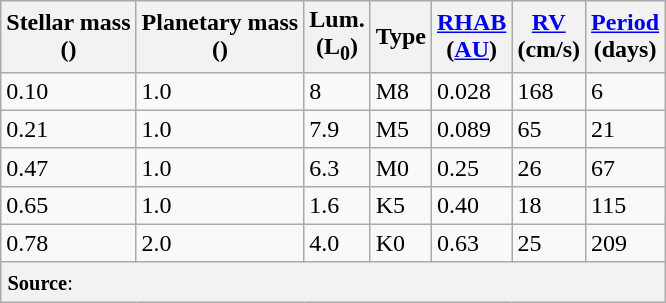<table class="wikitable">
<tr>
<th>Stellar mass<br>()</th>
<th>Planetary mass<br>()</th>
<th>Lum.<br>(L<sub>0</sub>)</th>
<th>Type</th>
<th><a href='#'>RHAB</a><br>(<a href='#'>AU</a>)</th>
<th><a href='#'>RV</a><br>(cm/s)</th>
<th><a href='#'>Period</a><br>(days)</th>
</tr>
<tr>
<td>0.10</td>
<td>1.0</td>
<td>8</td>
<td>M8</td>
<td>0.028</td>
<td>168</td>
<td>6</td>
</tr>
<tr>
<td>0.21</td>
<td>1.0</td>
<td>7.9</td>
<td>M5</td>
<td>0.089</td>
<td>65</td>
<td>21</td>
</tr>
<tr>
<td>0.47</td>
<td>1.0</td>
<td>6.3</td>
<td>M0</td>
<td>0.25</td>
<td>26</td>
<td>67</td>
</tr>
<tr>
<td>0.65</td>
<td>1.0</td>
<td>1.6</td>
<td>K5</td>
<td>0.40</td>
<td>18</td>
<td>115</td>
</tr>
<tr>
<td>0.78</td>
<td>2.0</td>
<td>4.0</td>
<td>K0</td>
<td>0.63</td>
<td>25</td>
<td>209</td>
</tr>
<tr>
<th colspan=7 style="font-size: 0.85em; padding: 6px 2px 4px 4px; text-align: left; font-weight: normal;"><strong>Source</strong>:</th>
</tr>
</table>
